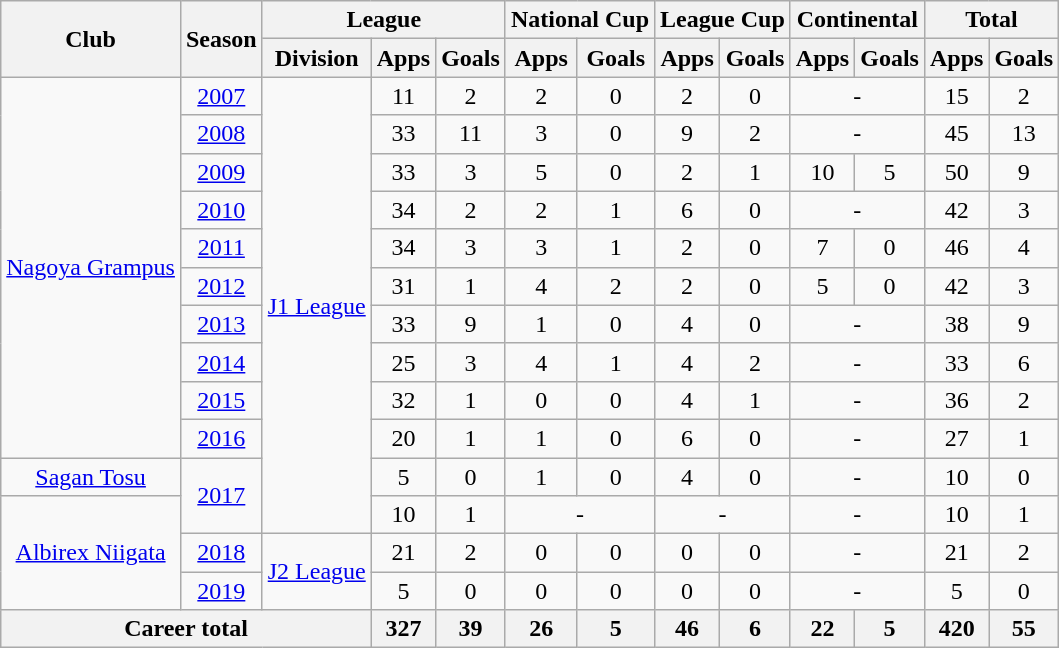<table class="wikitable" style="text-align: center;">
<tr>
<th rowspan="2">Club</th>
<th rowspan="2">Season</th>
<th colspan="3">League</th>
<th colspan="2">National Cup</th>
<th colspan="2">League Cup</th>
<th colspan="2">Continental</th>
<th colspan="2">Total</th>
</tr>
<tr>
<th>Division</th>
<th>Apps</th>
<th>Goals</th>
<th>Apps</th>
<th>Goals</th>
<th>Apps</th>
<th>Goals</th>
<th>Apps</th>
<th>Goals</th>
<th>Apps</th>
<th>Goals</th>
</tr>
<tr>
<td rowspan="10" valign="center"><a href='#'>Nagoya Grampus</a></td>
<td><a href='#'>2007</a></td>
<td rowspan="12" valign="center"><a href='#'>J1 League</a></td>
<td>11</td>
<td>2</td>
<td>2</td>
<td>0</td>
<td>2</td>
<td>0</td>
<td colspan="2">-</td>
<td>15</td>
<td>2</td>
</tr>
<tr>
<td><a href='#'>2008</a></td>
<td>33</td>
<td>11</td>
<td>3</td>
<td>0</td>
<td>9</td>
<td>2</td>
<td colspan="2">-</td>
<td>45</td>
<td>13</td>
</tr>
<tr>
<td><a href='#'>2009</a></td>
<td>33</td>
<td>3</td>
<td>5</td>
<td>0</td>
<td>2</td>
<td>1</td>
<td>10</td>
<td>5</td>
<td>50</td>
<td>9</td>
</tr>
<tr>
<td><a href='#'>2010</a></td>
<td>34</td>
<td>2</td>
<td>2</td>
<td>1</td>
<td>6</td>
<td>0</td>
<td colspan="2">-</td>
<td>42</td>
<td>3</td>
</tr>
<tr>
<td><a href='#'>2011</a></td>
<td>34</td>
<td>3</td>
<td>3</td>
<td>1</td>
<td>2</td>
<td>0</td>
<td>7</td>
<td>0</td>
<td>46</td>
<td>4</td>
</tr>
<tr>
<td><a href='#'>2012</a></td>
<td>31</td>
<td>1</td>
<td>4</td>
<td>2</td>
<td>2</td>
<td>0</td>
<td>5</td>
<td>0</td>
<td>42</td>
<td>3</td>
</tr>
<tr>
<td><a href='#'>2013</a></td>
<td>33</td>
<td>9</td>
<td>1</td>
<td>0</td>
<td>4</td>
<td>0</td>
<td colspan="2">-</td>
<td>38</td>
<td>9</td>
</tr>
<tr>
<td><a href='#'>2014</a></td>
<td>25</td>
<td>3</td>
<td>4</td>
<td>1</td>
<td>4</td>
<td>2</td>
<td colspan="2">-</td>
<td>33</td>
<td>6</td>
</tr>
<tr>
<td><a href='#'>2015</a></td>
<td>32</td>
<td>1</td>
<td>0</td>
<td>0</td>
<td>4</td>
<td>1</td>
<td colspan="2">-</td>
<td>36</td>
<td>2</td>
</tr>
<tr>
<td><a href='#'>2016</a></td>
<td>20</td>
<td>1</td>
<td>1</td>
<td>0</td>
<td>6</td>
<td>0</td>
<td colspan="2">-</td>
<td>27</td>
<td>1</td>
</tr>
<tr>
<td><a href='#'>Sagan Tosu</a></td>
<td rowspan="2"><a href='#'>2017</a></td>
<td>5</td>
<td>0</td>
<td>1</td>
<td>0</td>
<td>4</td>
<td>0</td>
<td colspan="2">-</td>
<td>10</td>
<td>0</td>
</tr>
<tr>
<td rowspan="3"><a href='#'>Albirex Niigata</a></td>
<td>10</td>
<td>1</td>
<td colspan="2">-</td>
<td colspan="2">-</td>
<td colspan="2">-</td>
<td>10</td>
<td>1</td>
</tr>
<tr>
<td><a href='#'>2018</a></td>
<td rowspan=2><a href='#'>J2 League</a></td>
<td>21</td>
<td>2</td>
<td>0</td>
<td>0</td>
<td>0</td>
<td>0</td>
<td colspan="2">-</td>
<td>21</td>
<td>2</td>
</tr>
<tr>
<td><a href='#'>2019</a></td>
<td>5</td>
<td>0</td>
<td>0</td>
<td>0</td>
<td>0</td>
<td>0</td>
<td colspan="2">-</td>
<td>5</td>
<td>0</td>
</tr>
<tr>
<th colspan="3">Career total</th>
<th>327</th>
<th>39</th>
<th>26</th>
<th>5</th>
<th>46</th>
<th>6</th>
<th>22</th>
<th>5</th>
<th>420</th>
<th>55</th>
</tr>
</table>
